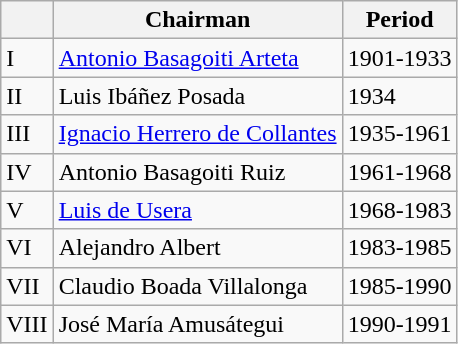<table class="wikitable">
<tr>
<th></th>
<th>Chairman</th>
<th>Period</th>
</tr>
<tr>
<td>I</td>
<td><a href='#'>Antonio Basagoiti Arteta</a></td>
<td>1901-1933</td>
</tr>
<tr>
<td>II</td>
<td>Luis Ibáñez Posada</td>
<td>1934</td>
</tr>
<tr>
<td>III</td>
<td><a href='#'>Ignacio Herrero de Collantes</a></td>
<td>1935-1961</td>
</tr>
<tr>
<td>IV</td>
<td>Antonio Basagoiti Ruiz</td>
<td>1961-1968</td>
</tr>
<tr>
<td>V</td>
<td><a href='#'>Luis de Usera</a></td>
<td>1968-1983</td>
</tr>
<tr>
<td>VI</td>
<td>Alejandro Albert</td>
<td>1983-1985</td>
</tr>
<tr>
<td>VII</td>
<td>Claudio Boada Villalonga</td>
<td>1985-1990</td>
</tr>
<tr>
<td>VIII</td>
<td>José María Amusátegui</td>
<td>1990-1991</td>
</tr>
</table>
